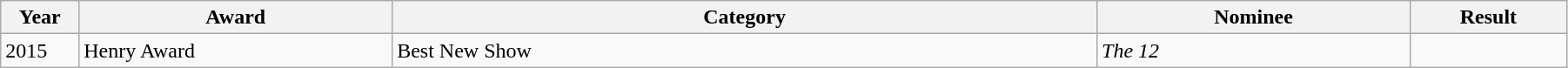<table class="wikitable" style="width:95%;">
<tr>
<th style="width:5%;">Year</th>
<th style="width:20%;">Award</th>
<th style="width:45%;">Category</th>
<th style="width:20%;">Nominee</th>
<th style="width:10%;">Result</th>
</tr>
<tr>
<td>2015</td>
<td>Henry Award</td>
<td>Best New Show</td>
<td><em>The 12</em></td>
<td></td>
</tr>
</table>
